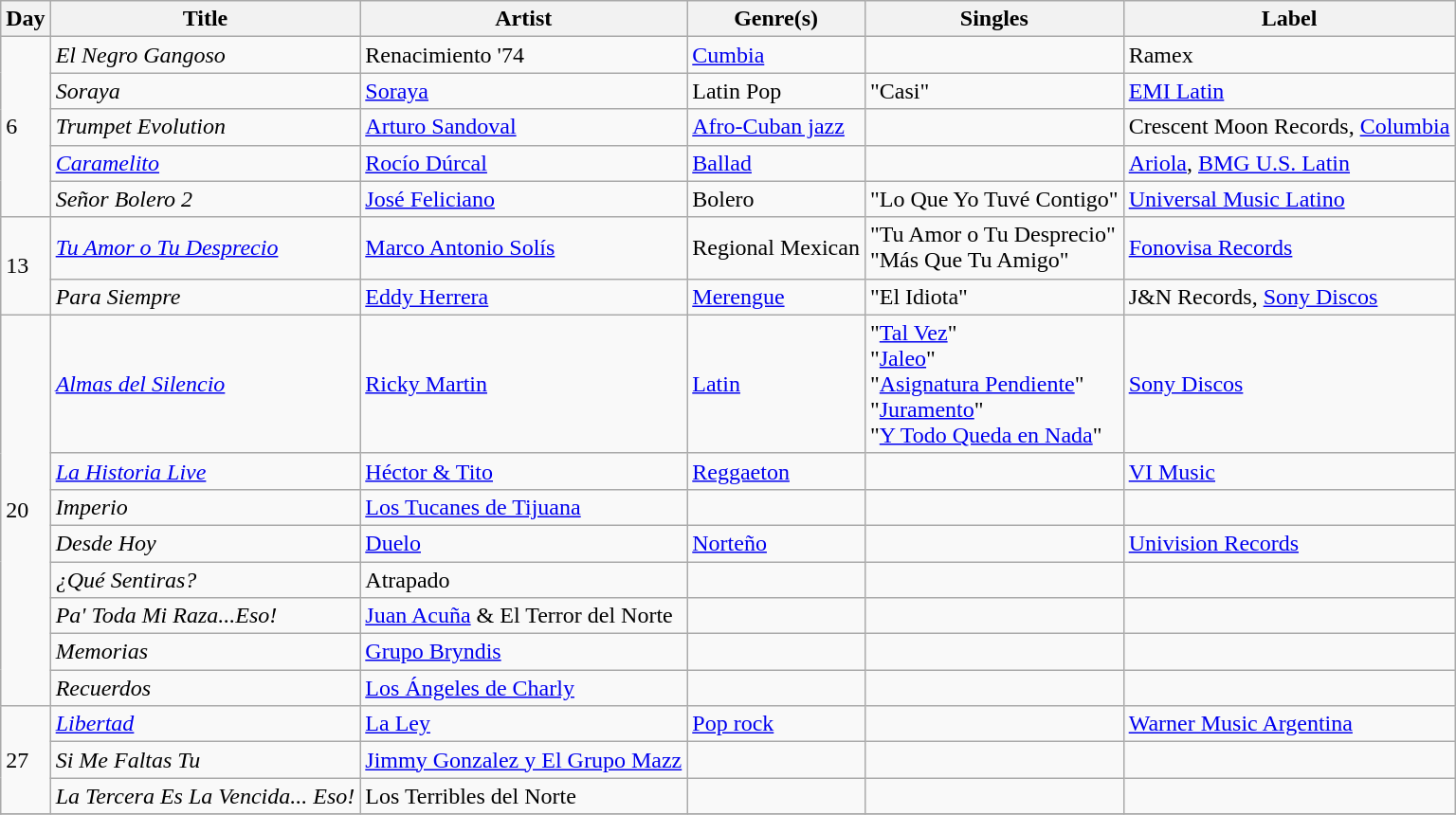<table class="wikitable sortable" style="text-align: left;">
<tr>
<th>Day</th>
<th>Title</th>
<th>Artist</th>
<th>Genre(s)</th>
<th>Singles</th>
<th>Label</th>
</tr>
<tr>
<td rowspan="5">6</td>
<td><em>El Negro Gangoso</em></td>
<td>Renacimiento '74</td>
<td><a href='#'>Cumbia</a></td>
<td></td>
<td>Ramex</td>
</tr>
<tr>
<td><em>Soraya</em></td>
<td><a href='#'>Soraya</a></td>
<td>Latin Pop</td>
<td>"Casi"</td>
<td><a href='#'>EMI Latin</a></td>
</tr>
<tr>
<td><em>Trumpet Evolution</em></td>
<td><a href='#'>Arturo Sandoval</a></td>
<td><a href='#'>Afro-Cuban jazz</a></td>
<td></td>
<td>Crescent Moon Records, <a href='#'>Columbia</a></td>
</tr>
<tr>
<td><em><a href='#'>Caramelito</a></em></td>
<td><a href='#'>Rocío Dúrcal</a></td>
<td><a href='#'>Ballad</a></td>
<td></td>
<td><a href='#'>Ariola</a>, <a href='#'>BMG U.S. Latin</a></td>
</tr>
<tr>
<td><em>Señor Bolero 2</em></td>
<td><a href='#'>José Feliciano</a></td>
<td>Bolero</td>
<td>"Lo Que Yo Tuvé Contigo"</td>
<td><a href='#'>Universal Music Latino</a></td>
</tr>
<tr>
<td rowspan="2">13</td>
<td><em><a href='#'>Tu Amor o Tu Desprecio</a></em></td>
<td><a href='#'>Marco Antonio Solís</a></td>
<td>Regional Mexican</td>
<td>"Tu Amor o Tu Desprecio"<br>"Más Que Tu Amigo"</td>
<td><a href='#'>Fonovisa Records</a></td>
</tr>
<tr>
<td><em>Para Siempre</em></td>
<td><a href='#'>Eddy Herrera</a></td>
<td><a href='#'>Merengue</a></td>
<td>"El Idiota"</td>
<td>J&N Records, <a href='#'>Sony Discos</a></td>
</tr>
<tr>
<td rowspan="8">20</td>
<td><em><a href='#'>Almas del Silencio</a></em></td>
<td><a href='#'>Ricky Martin</a></td>
<td><a href='#'>Latin</a></td>
<td>"<a href='#'>Tal Vez</a>"<br>"<a href='#'>Jaleo</a>"<br>"<a href='#'>Asignatura Pendiente</a>"<br>"<a href='#'>Juramento</a>"<br>"<a href='#'>Y Todo Queda en Nada</a>"</td>
<td><a href='#'>Sony Discos</a></td>
</tr>
<tr>
<td><em><a href='#'>La Historia Live</a></em></td>
<td><a href='#'>Héctor & Tito</a></td>
<td><a href='#'>Reggaeton</a></td>
<td></td>
<td><a href='#'>VI Music</a></td>
</tr>
<tr>
<td><em>Imperio</em></td>
<td><a href='#'>Los Tucanes de Tijuana</a></td>
<td></td>
<td></td>
<td></td>
</tr>
<tr>
<td><em>Desde Hoy</em></td>
<td><a href='#'>Duelo</a></td>
<td><a href='#'>Norteño</a></td>
<td></td>
<td><a href='#'>Univision Records</a></td>
</tr>
<tr>
<td><em>¿Qué Sentiras?</em></td>
<td>Atrapado</td>
<td></td>
<td></td>
<td></td>
</tr>
<tr>
<td><em>Pa' Toda Mi Raza...Eso!</em></td>
<td><a href='#'>Juan Acuña</a> & El Terror del Norte</td>
<td></td>
<td></td>
<td></td>
</tr>
<tr>
<td><em>Memorias</em></td>
<td><a href='#'>Grupo Bryndis</a></td>
<td></td>
<td></td>
<td></td>
</tr>
<tr>
<td><em>Recuerdos</em></td>
<td><a href='#'>Los Ángeles de Charly</a></td>
<td></td>
<td></td>
<td></td>
</tr>
<tr>
<td rowspan="3">27</td>
<td><em><a href='#'>Libertad</a></em></td>
<td><a href='#'>La Ley</a></td>
<td><a href='#'>Pop rock</a></td>
<td></td>
<td><a href='#'>Warner Music Argentina</a></td>
</tr>
<tr>
<td><em>Si Me Faltas Tu</em></td>
<td><a href='#'>Jimmy Gonzalez y El Grupo Mazz</a></td>
<td></td>
<td></td>
<td></td>
</tr>
<tr>
<td><em>La Tercera Es La Vencida... Eso!</em></td>
<td>Los Terribles del Norte</td>
<td></td>
<td></td>
<td></td>
</tr>
<tr>
</tr>
</table>
